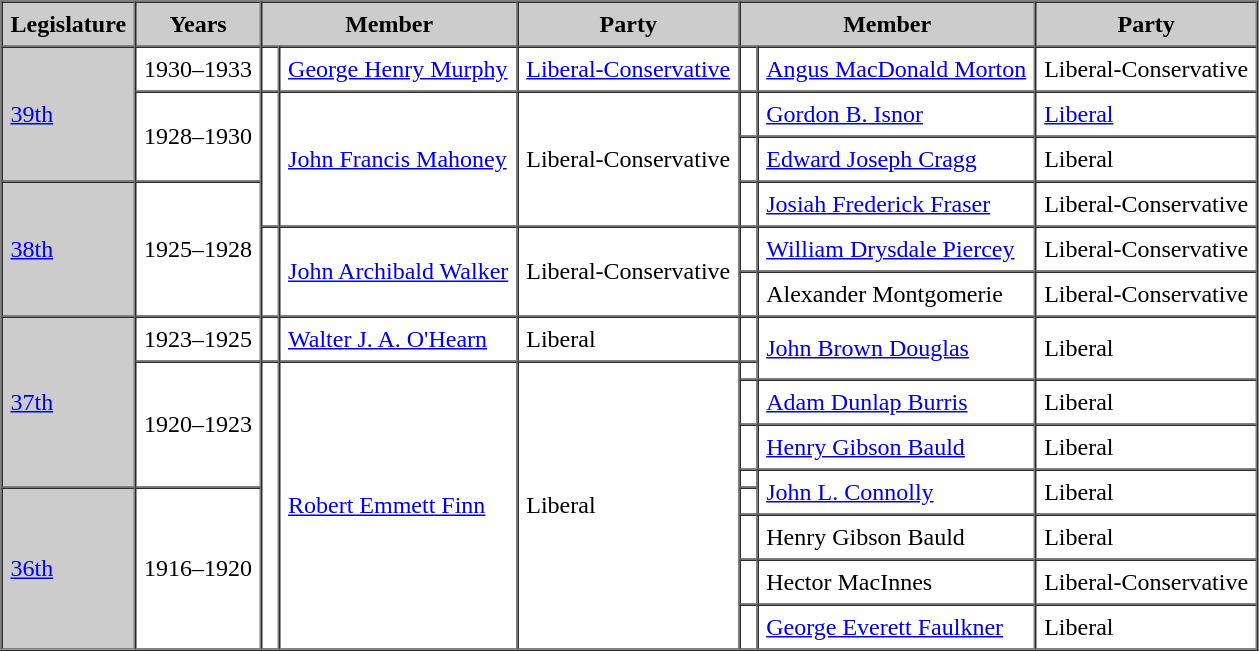<table border=1 cellpadding=5 cellspacing=0>
<tr bgcolor="CCCCCC">
<th>Legislature</th>
<th>Years</th>
<th colspan="2">Member</th>
<th>Party</th>
<th colspan="2">Member</th>
<th>Party</th>
</tr>
<tr>
<td rowspan="4" bgcolor="CCCCCC"><a href='#'>39th</a></td>
<td>1930–1933</td>
<td rowspan="1" ></td>
<td><a href='#'>George Henry Murphy</a></td>
<td><a href='#'>Liberal-Conservative</a></td>
<td rowspan="1" ></td>
<td><a href='#'>Angus MacDonald Morton</a></td>
<td>Liberal-Conservative</td>
</tr>
<tr>
<td rowspan="3">1928–1930</td>
<td rowspan="4" ></td>
<td rowspan="4"><a href='#'>John Francis Mahoney</a></td>
<td rowspan="4">Liberal-Conservative</td>
<td rowspan="1" ></td>
<td><a href='#'>Gordon B. Isnor</a></td>
<td><a href='#'>Liberal</a></td>
</tr>
<tr>
<td></td>
<td><a href='#'>Edward Joseph Cragg</a></td>
<td>Liberal</td>
</tr>
<tr>
<td rowspan="2" ></td>
<td rowspan="2"><a href='#'>Josiah Frederick Fraser</a></td>
<td rowspan="2">Liberal-Conservative</td>
</tr>
<tr>
<td rowspan="3" bgcolor="CCCCCC"><a href='#'>38th</a></td>
<td rowspan="3">1925–1928</td>
</tr>
<tr>
<td rowspan="2" ></td>
<td rowspan="2"><a href='#'>John Archibald Walker</a></td>
<td rowspan="2">Liberal-Conservative</td>
<td rowspan="1" ></td>
<td><a href='#'>William Drysdale Piercey</a></td>
<td>Liberal-Conservative</td>
</tr>
<tr>
<td rowspan="1" ></td>
<td>Alexander Montgomerie</td>
<td>Liberal-Conservative</td>
</tr>
<tr>
<td rowspan="5" bgcolor="CCCCCC"><a href='#'>37th</a></td>
<td>1923–1925</td>
<td rowspan="1" ></td>
<td><a href='#'>Walter J. A. O'Hearn</a></td>
<td>Liberal</td>
<td rowspan="1" ></td>
<td rowspan="2"><a href='#'>John Brown Douglas</a></td>
<td rowspan="2">Liberal</td>
</tr>
<tr>
<td rowspan="4">1920–1923</td>
<td rowspan="8" ></td>
<td rowspan="8"><a href='#'>Robert Emmett Finn</a></td>
<td rowspan="8">Liberal</td>
<td rowspan="1" ></td>
</tr>
<tr>
<td rowspan="1" ></td>
<td><a href='#'>Adam Dunlap Burris</a></td>
<td>Liberal</td>
</tr>
<tr>
<td rowspan="1" ></td>
<td><a href='#'>Henry Gibson Bauld</a></td>
<td>Liberal</td>
</tr>
<tr>
<td rowspan="1" ></td>
<td rowspan="2"><a href='#'>John L. Connolly</a></td>
<td rowspan="2">Liberal</td>
</tr>
<tr>
<td rowspan="4" bgcolor="CCCCCC"><a href='#'>36th</a></td>
<td rowspan="4">1916–1920</td>
<td rowspan="1" ></td>
</tr>
<tr>
<td rowspan="1" ></td>
<td>Henry Gibson Bauld</td>
<td>Liberal</td>
</tr>
<tr>
<td rowspan="1" ></td>
<td>Hector MacInnes</td>
<td>Liberal-Conservative</td>
</tr>
<tr>
<td rowspan="1" ></td>
<td><a href='#'>George Everett Faulkner</a></td>
<td>Liberal</td>
</tr>
</table>
